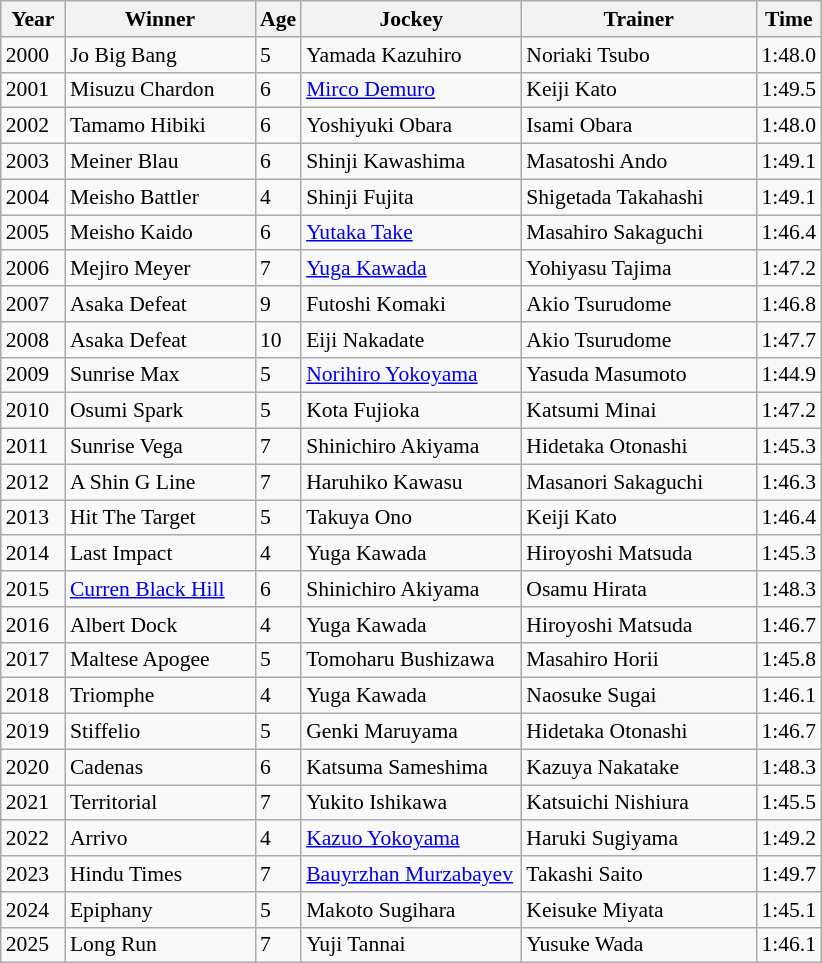<table class="wikitable sortable" style="font-size:90%">
<tr>
<th width="36px">Year<br></th>
<th width="120px">Winner<br></th>
<th>Age<br></th>
<th width="140px">Jockey<br></th>
<th width="150px">Trainer<br></th>
<th>Time<br></th>
</tr>
<tr>
<td>2000</td>
<td>Jo Big Bang</td>
<td>5</td>
<td>Yamada Kazuhiro</td>
<td>Noriaki Tsubo</td>
<td>1:48.0</td>
</tr>
<tr>
<td>2001</td>
<td>Misuzu Chardon</td>
<td>6</td>
<td><a href='#'>Mirco Demuro</a></td>
<td>Keiji Kato</td>
<td>1:49.5</td>
</tr>
<tr>
<td>2002</td>
<td>Tamamo Hibiki</td>
<td>6</td>
<td>Yoshiyuki Obara</td>
<td>Isami Obara</td>
<td>1:48.0</td>
</tr>
<tr>
<td>2003</td>
<td>Meiner Blau</td>
<td>6</td>
<td>Shinji Kawashima</td>
<td>Masatoshi Ando</td>
<td>1:49.1</td>
</tr>
<tr>
<td>2004</td>
<td>Meisho Battler</td>
<td>4</td>
<td>Shinji Fujita</td>
<td>Shigetada Takahashi</td>
<td>1:49.1</td>
</tr>
<tr>
<td>2005</td>
<td>Meisho Kaido</td>
<td>6</td>
<td><a href='#'>Yutaka Take</a></td>
<td>Masahiro Sakaguchi</td>
<td>1:46.4</td>
</tr>
<tr>
<td>2006</td>
<td>Mejiro Meyer</td>
<td>7</td>
<td><a href='#'>Yuga Kawada</a></td>
<td>Yohiyasu Tajima</td>
<td>1:47.2</td>
</tr>
<tr>
<td>2007</td>
<td>Asaka Defeat</td>
<td>9</td>
<td>Futoshi Komaki</td>
<td>Akio Tsurudome</td>
<td>1:46.8</td>
</tr>
<tr>
<td>2008</td>
<td>Asaka Defeat</td>
<td>10</td>
<td>Eiji Nakadate</td>
<td>Akio Tsurudome</td>
<td>1:47.7</td>
</tr>
<tr>
<td>2009</td>
<td>Sunrise Max</td>
<td>5</td>
<td><a href='#'>Norihiro Yokoyama</a></td>
<td>Yasuda Masumoto</td>
<td>1:44.9</td>
</tr>
<tr>
<td>2010</td>
<td>Osumi Spark</td>
<td>5</td>
<td>Kota Fujioka</td>
<td>Katsumi Minai</td>
<td>1:47.2</td>
</tr>
<tr>
<td>2011</td>
<td>Sunrise Vega</td>
<td>7</td>
<td>Shinichiro Akiyama</td>
<td>Hidetaka Otonashi</td>
<td>1:45.3</td>
</tr>
<tr>
<td>2012</td>
<td>A Shin G Line</td>
<td>7</td>
<td>Haruhiko Kawasu</td>
<td>Masanori Sakaguchi</td>
<td>1:46.3</td>
</tr>
<tr>
<td>2013</td>
<td>Hit The Target</td>
<td>5</td>
<td>Takuya Ono</td>
<td>Keiji Kato</td>
<td>1:46.4</td>
</tr>
<tr>
<td>2014</td>
<td>Last Impact</td>
<td>4</td>
<td>Yuga Kawada</td>
<td>Hiroyoshi Matsuda</td>
<td>1:45.3</td>
</tr>
<tr>
<td>2015</td>
<td><a href='#'>Curren Black Hill</a></td>
<td>6</td>
<td>Shinichiro Akiyama</td>
<td>Osamu Hirata</td>
<td>1:48.3</td>
</tr>
<tr>
<td>2016</td>
<td>Albert Dock</td>
<td>4</td>
<td>Yuga Kawada</td>
<td>Hiroyoshi Matsuda</td>
<td>1:46.7</td>
</tr>
<tr>
<td>2017</td>
<td>Maltese Apogee</td>
<td>5</td>
<td>Tomoharu Bushizawa</td>
<td>Masahiro Horii</td>
<td>1:45.8</td>
</tr>
<tr>
<td>2018</td>
<td>Triomphe</td>
<td>4</td>
<td>Yuga Kawada</td>
<td>Naosuke Sugai</td>
<td>1:46.1</td>
</tr>
<tr>
<td>2019</td>
<td>Stiffelio</td>
<td>5</td>
<td>Genki Maruyama</td>
<td>Hidetaka Otonashi</td>
<td>1:46.7</td>
</tr>
<tr>
<td>2020</td>
<td>Cadenas</td>
<td>6</td>
<td>Katsuma Sameshima</td>
<td>Kazuya Nakatake</td>
<td>1:48.3</td>
</tr>
<tr>
<td>2021</td>
<td>Territorial</td>
<td>7</td>
<td>Yukito Ishikawa</td>
<td>Katsuichi Nishiura</td>
<td>1:45.5</td>
</tr>
<tr>
<td>2022</td>
<td>Arrivo</td>
<td>4</td>
<td><a href='#'>Kazuo Yokoyama</a></td>
<td>Haruki Sugiyama</td>
<td>1:49.2</td>
</tr>
<tr>
<td>2023</td>
<td>Hindu Times</td>
<td>7</td>
<td><a href='#'>Bauyrzhan Murzabayev</a></td>
<td>Takashi Saito</td>
<td>1:49.7</td>
</tr>
<tr>
<td>2024</td>
<td>Epiphany</td>
<td>5</td>
<td>Makoto Sugihara</td>
<td>Keisuke Miyata</td>
<td>1:45.1</td>
</tr>
<tr>
<td>2025</td>
<td>Long Run</td>
<td>7</td>
<td>Yuji Tannai</td>
<td>Yusuke Wada</td>
<td>1:46.1</td>
</tr>
</table>
